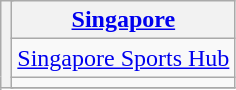<table class="wikitable" style="text-align:center">
<tr>
<th rowspan="4" colspan="2"></th>
<th><a href='#'>Singapore</a></th>
</tr>
<tr>
<td><a href='#'>Singapore Sports Hub</a></td>
</tr>
<tr>
<td></td>
</tr>
<tr>
</tr>
</table>
